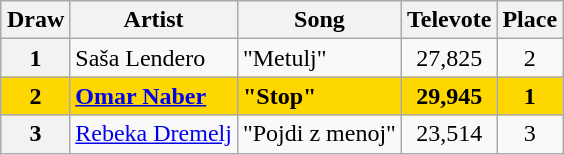<table class="sortable wikitable plainrowheaders" style="margin: 1em auto 1em auto; text-align:center;">
<tr>
<th>Draw</th>
<th>Artist</th>
<th>Song</th>
<th>Televote</th>
<th>Place</th>
</tr>
<tr>
<th scope="row" style="text-align:center;">1</th>
<td align="left">Saša Lendero</td>
<td align="left">"Metulj"</td>
<td>27,825</td>
<td>2</td>
</tr>
<tr style="font-weight:bold; background:gold">
<th scope="row" style="font-weight:bold; background:gold; text-align:center;">2</th>
<td align="left"><a href='#'>Omar Naber</a></td>
<td align="left">"Stop"</td>
<td>29,945</td>
<td>1</td>
</tr>
<tr>
<th scope="row" style="text-align:center;">3</th>
<td align="left"><a href='#'>Rebeka Dremelj</a></td>
<td align="left">"Pojdi z menoj"</td>
<td>23,514</td>
<td>3</td>
</tr>
</table>
